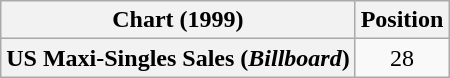<table class="wikitable plainrowheaders">
<tr>
<th>Chart (1999)</th>
<th>Position</th>
</tr>
<tr>
<th scope="row">US Maxi-Singles Sales (<em>Billboard</em>)<br></th>
<td align="center">28</td>
</tr>
</table>
